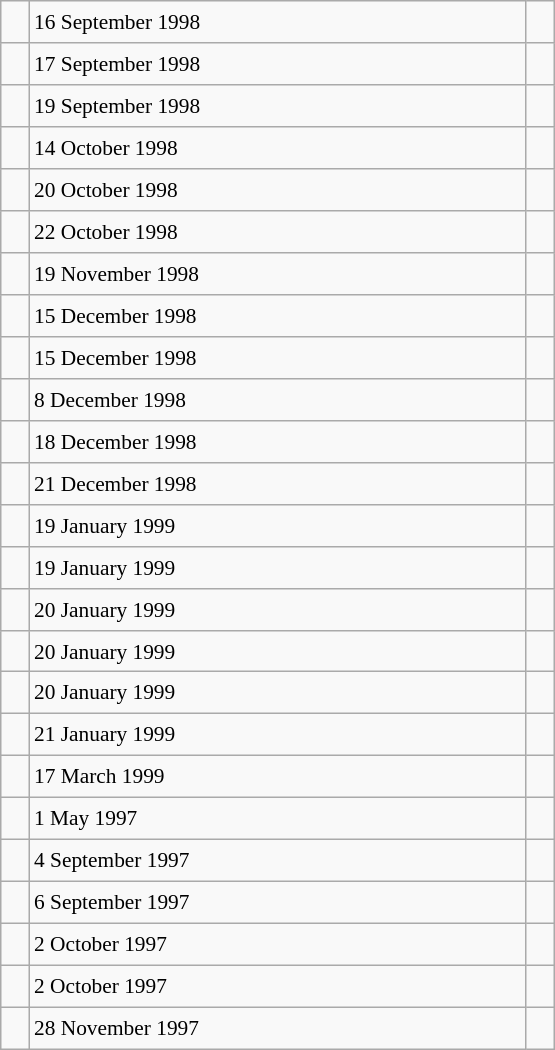<table class="wikitable" style="font-size: 89%; float: left; width: 26em; margin-right: 1em; height: 700px">
<tr>
<td></td>
<td>16 September 1998</td>
<td></td>
</tr>
<tr>
<td></td>
<td>17 September 1998</td>
<td></td>
</tr>
<tr>
<td></td>
<td>19 September 1998</td>
<td></td>
</tr>
<tr>
<td></td>
<td>14 October 1998</td>
<td></td>
</tr>
<tr>
<td></td>
<td>20 October 1998</td>
<td></td>
</tr>
<tr>
<td></td>
<td>22 October 1998</td>
<td></td>
</tr>
<tr>
<td></td>
<td>19 November 1998</td>
<td></td>
</tr>
<tr>
<td></td>
<td>15 December 1998</td>
<td></td>
</tr>
<tr>
<td></td>
<td>15 December 1998</td>
<td></td>
</tr>
<tr>
<td></td>
<td>8 December 1998</td>
<td></td>
</tr>
<tr>
<td></td>
<td>18 December 1998</td>
<td></td>
</tr>
<tr>
<td></td>
<td>21 December 1998</td>
<td></td>
</tr>
<tr>
<td></td>
<td>19 January 1999</td>
<td></td>
</tr>
<tr>
<td></td>
<td>19 January 1999</td>
<td></td>
</tr>
<tr>
<td></td>
<td>20 January 1999</td>
<td></td>
</tr>
<tr>
<td></td>
<td>20 January 1999</td>
<td></td>
</tr>
<tr>
<td></td>
<td>20 January 1999</td>
<td></td>
</tr>
<tr>
<td></td>
<td>21 January 1999</td>
<td></td>
</tr>
<tr>
<td></td>
<td>17 March 1999</td>
<td></td>
</tr>
<tr>
<td></td>
<td>1 May 1997</td>
<td></td>
</tr>
<tr>
<td></td>
<td>4 September 1997</td>
<td></td>
</tr>
<tr>
<td></td>
<td>6 September 1997</td>
<td></td>
</tr>
<tr>
<td></td>
<td>2 October 1997</td>
<td></td>
</tr>
<tr>
<td></td>
<td>2 October 1997</td>
<td></td>
</tr>
<tr>
<td></td>
<td>28 November 1997</td>
<td></td>
</tr>
</table>
